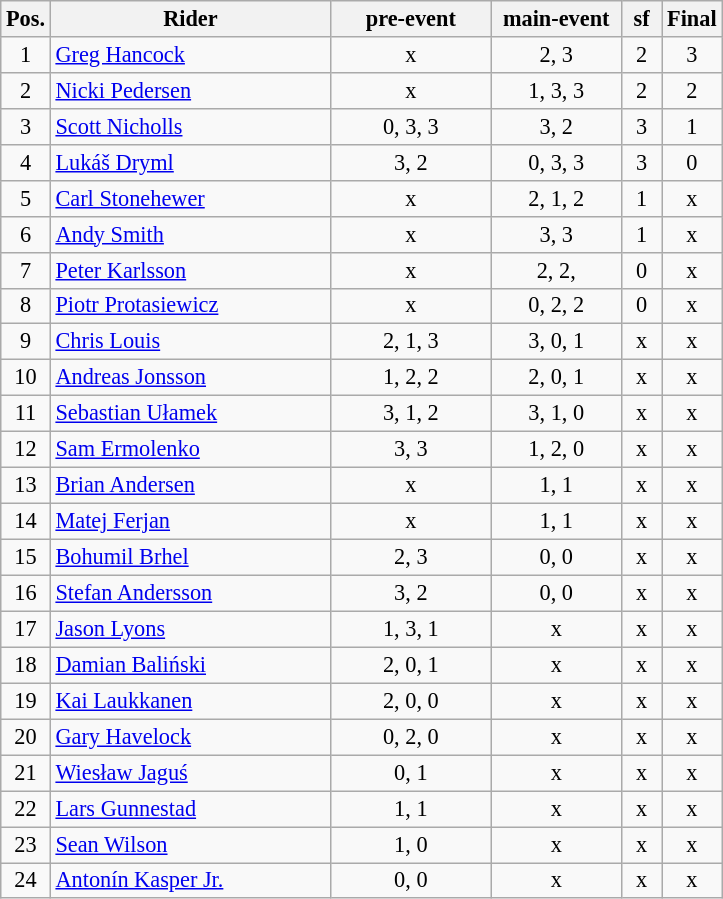<table class=wikitable style="font-size:93%; text-align:center;">
<tr>
<th width=25px>Pos.</th>
<th width=180px>Rider</th>
<th width=100px>pre-event</th>
<th width=80px>main-event</th>
<th width=20px>sf</th>
<th width=20px>Final</th>
</tr>
<tr>
<td>1</td>
<td style="text-align:left;"> <a href='#'>Greg Hancock</a></td>
<td>x</td>
<td>2, 3</td>
<td>2</td>
<td>3</td>
</tr>
<tr>
<td>2</td>
<td style="text-align:left;"> <a href='#'>Nicki Pedersen</a></td>
<td>x</td>
<td>1, 3, 3</td>
<td>2</td>
<td>2</td>
</tr>
<tr>
<td>3</td>
<td style="text-align:left;"> <a href='#'>Scott Nicholls</a></td>
<td>0, 3, 3</td>
<td>3, 2</td>
<td>3</td>
<td>1</td>
</tr>
<tr>
<td>4</td>
<td style="text-align:left;"> <a href='#'>Lukáš Dryml</a></td>
<td>3, 2</td>
<td>0, 3, 3</td>
<td>3</td>
<td>0</td>
</tr>
<tr>
<td>5</td>
<td style="text-align:left;"> <a href='#'>Carl Stonehewer</a></td>
<td>x</td>
<td>2, 1, 2</td>
<td>1</td>
<td>x</td>
</tr>
<tr>
<td>6</td>
<td style="text-align:left;"> <a href='#'>Andy Smith</a></td>
<td>x</td>
<td>3, 3</td>
<td>1</td>
<td>x</td>
</tr>
<tr>
<td>7</td>
<td style="text-align:left;"> <a href='#'>Peter Karlsson</a></td>
<td>x</td>
<td>2, 2,</td>
<td>0</td>
<td>x</td>
</tr>
<tr>
<td>8</td>
<td style="text-align:left;"> <a href='#'>Piotr Protasiewicz</a></td>
<td>x</td>
<td>0, 2, 2</td>
<td>0</td>
<td>x</td>
</tr>
<tr>
<td>9</td>
<td style="text-align:left;"> <a href='#'>Chris Louis</a></td>
<td>2, 1, 3</td>
<td>3, 0, 1</td>
<td>x</td>
<td>x</td>
</tr>
<tr>
<td>10</td>
<td style="text-align:left;"> <a href='#'>Andreas Jonsson</a></td>
<td>1, 2, 2</td>
<td>2, 0, 1</td>
<td>x</td>
<td>x</td>
</tr>
<tr>
<td>11</td>
<td style="text-align:left;"> <a href='#'>Sebastian Ułamek</a></td>
<td>3, 1, 2</td>
<td>3, 1, 0</td>
<td>x</td>
<td>x</td>
</tr>
<tr>
<td>12</td>
<td style="text-align:left;"> <a href='#'>Sam Ermolenko</a></td>
<td>3, 3</td>
<td>1, 2, 0</td>
<td>x</td>
<td>x</td>
</tr>
<tr>
<td>13</td>
<td style="text-align:left;"> <a href='#'>Brian Andersen</a></td>
<td>x</td>
<td>1, 1</td>
<td>x</td>
<td>x</td>
</tr>
<tr>
<td>14</td>
<td style="text-align:left;"> <a href='#'>Matej Ferjan</a></td>
<td>x</td>
<td>1, 1</td>
<td>x</td>
<td>x</td>
</tr>
<tr>
<td>15</td>
<td style="text-align:left;"> <a href='#'>Bohumil Brhel</a></td>
<td>2, 3</td>
<td>0, 0</td>
<td>x</td>
<td>x</td>
</tr>
<tr>
<td>16</td>
<td style="text-align:left;"> <a href='#'>Stefan Andersson</a></td>
<td>3, 2</td>
<td>0, 0</td>
<td>x</td>
<td>x</td>
</tr>
<tr>
<td>17</td>
<td style="text-align:left;"> <a href='#'>Jason Lyons</a></td>
<td>1, 3, 1</td>
<td>x</td>
<td>x</td>
<td>x</td>
</tr>
<tr>
<td>18</td>
<td style="text-align:left;"> <a href='#'>Damian Baliński</a></td>
<td>2, 0, 1</td>
<td>x</td>
<td>x</td>
<td>x</td>
</tr>
<tr>
<td>19</td>
<td style="text-align:left;"> <a href='#'>Kai Laukkanen</a></td>
<td>2, 0, 0</td>
<td>x</td>
<td>x</td>
<td>x</td>
</tr>
<tr>
<td>20</td>
<td style="text-align:left;"> <a href='#'>Gary Havelock</a></td>
<td>0, 2, 0</td>
<td>x</td>
<td>x</td>
<td>x</td>
</tr>
<tr>
<td>21</td>
<td style="text-align:left;"> <a href='#'>Wiesław Jaguś</a></td>
<td>0, 1</td>
<td>x</td>
<td>x</td>
<td>x</td>
</tr>
<tr>
<td>22</td>
<td style="text-align:left;"> <a href='#'>Lars Gunnestad</a></td>
<td>1, 1</td>
<td>x</td>
<td>x</td>
<td>x</td>
</tr>
<tr>
<td>23</td>
<td style="text-align:left;"> <a href='#'>Sean Wilson</a></td>
<td>1, 0</td>
<td>x</td>
<td>x</td>
<td>x</td>
</tr>
<tr>
<td>24</td>
<td style="text-align:left;"> <a href='#'>Antonín Kasper Jr.</a></td>
<td>0, 0</td>
<td>x</td>
<td>x</td>
<td>x</td>
</tr>
</table>
